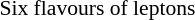<table align=right>
<tr>
<td></td>
<td></td>
<td></td>
</tr>
<tr>
<td></td>
<td></td>
<td></td>
</tr>
<tr>
<td colspan=3 style="font-size:90%" align=center>Six flavours of leptons</td>
</tr>
</table>
